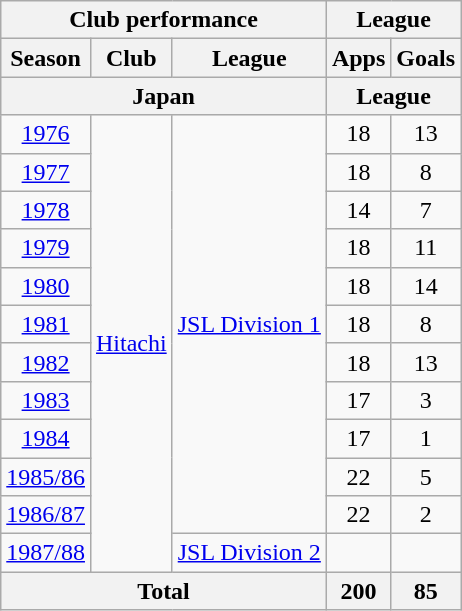<table class="wikitable" style="text-align:center;">
<tr>
<th colspan=3>Club performance</th>
<th colspan=2>League</th>
</tr>
<tr>
<th>Season</th>
<th>Club</th>
<th>League</th>
<th>Apps</th>
<th>Goals</th>
</tr>
<tr>
<th colspan=3>Japan</th>
<th colspan=2>League</th>
</tr>
<tr>
<td><a href='#'>1976</a></td>
<td rowspan="12"><a href='#'>Hitachi</a></td>
<td rowspan="11"><a href='#'>JSL Division 1</a></td>
<td>18</td>
<td>13</td>
</tr>
<tr>
<td><a href='#'>1977</a></td>
<td>18</td>
<td>8</td>
</tr>
<tr>
<td><a href='#'>1978</a></td>
<td>14</td>
<td>7</td>
</tr>
<tr>
<td><a href='#'>1979</a></td>
<td>18</td>
<td>11</td>
</tr>
<tr>
<td><a href='#'>1980</a></td>
<td>18</td>
<td>14</td>
</tr>
<tr>
<td><a href='#'>1981</a></td>
<td>18</td>
<td>8</td>
</tr>
<tr>
<td><a href='#'>1982</a></td>
<td>18</td>
<td>13</td>
</tr>
<tr>
<td><a href='#'>1983</a></td>
<td>17</td>
<td>3</td>
</tr>
<tr>
<td><a href='#'>1984</a></td>
<td>17</td>
<td>1</td>
</tr>
<tr>
<td><a href='#'>1985/86</a></td>
<td>22</td>
<td>5</td>
</tr>
<tr>
<td><a href='#'>1986/87</a></td>
<td>22</td>
<td>2</td>
</tr>
<tr>
<td><a href='#'>1987/88</a></td>
<td><a href='#'>JSL Division 2</a></td>
<td></td>
<td></td>
</tr>
<tr>
<th colspan=3>Total</th>
<th>200</th>
<th>85</th>
</tr>
</table>
